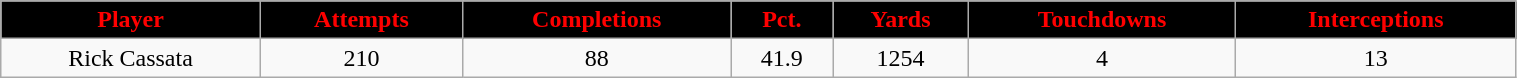<table class="wikitable" style="width:80%;">
<tr style="text-align:center; background:black; color:red;">
<td><strong>Player</strong></td>
<td><strong>Attempts</strong></td>
<td><strong>Completions</strong></td>
<td><strong>Pct.</strong></td>
<td><strong>Yards</strong></td>
<td><strong>Touchdowns</strong></td>
<td><strong>Interceptions</strong></td>
</tr>
<tr style="text-align:center;" bgcolor="">
<td>Rick Cassata</td>
<td>210</td>
<td>88</td>
<td>41.9</td>
<td>1254</td>
<td>4</td>
<td>13</td>
</tr>
</table>
